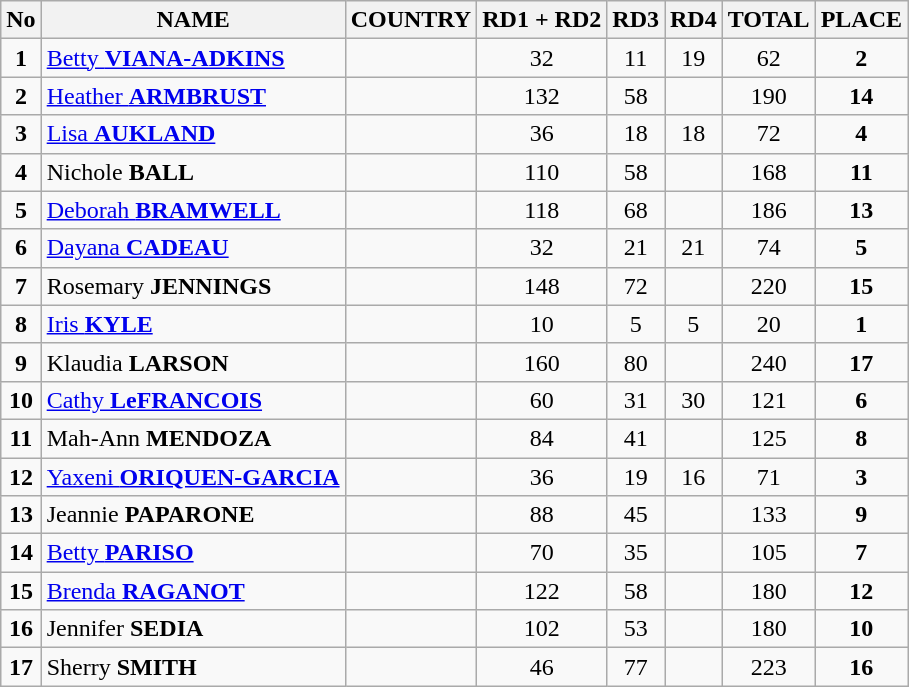<table class="wikitable">
<tr>
<th>No</th>
<th>NAME</th>
<th>COUNTRY</th>
<th>RD1 + RD2</th>
<th>RD3</th>
<th>RD4</th>
<th>TOTAL</th>
<th>PLACE</th>
</tr>
<tr>
<td align="center"><strong>1</strong></td>
<td><a href='#'>Betty <strong>VIANA-ADKINS</strong></a></td>
<td></td>
<td align="center">32</td>
<td align="center">11</td>
<td align="center">19</td>
<td align="center">62</td>
<td align="center"><strong>2</strong></td>
</tr>
<tr>
<td align="center"><strong>2</strong></td>
<td><a href='#'>Heather <strong>ARMBRUST</strong></a></td>
<td></td>
<td align="center">132</td>
<td align="center">58</td>
<td></td>
<td align="center">190</td>
<td align="center"><strong>14</strong></td>
</tr>
<tr>
<td align="center"><strong>3</strong></td>
<td><a href='#'>Lisa <strong>AUKLAND</strong></a></td>
<td></td>
<td align="center">36</td>
<td align="center">18</td>
<td align="center">18</td>
<td align="center">72</td>
<td align="center"><strong>4</strong></td>
</tr>
<tr>
<td align="center"><strong>4</strong></td>
<td>Nichole <strong>BALL</strong></td>
<td></td>
<td align="center">110</td>
<td align="center">58</td>
<td></td>
<td align="center">168</td>
<td align="center"><strong>11</strong></td>
</tr>
<tr>
<td align="center"><strong>5</strong></td>
<td><a href='#'>Deborah <strong>BRAMWELL</strong></a></td>
<td></td>
<td align="center">118</td>
<td align="center">68</td>
<td></td>
<td align="center">186</td>
<td align="center"><strong>13</strong></td>
</tr>
<tr>
<td align="center"><strong>6</strong></td>
<td><a href='#'>Dayana <strong>CADEAU</strong></a></td>
<td></td>
<td align="center">32</td>
<td align="center">21</td>
<td align="center">21</td>
<td align="center">74</td>
<td align="center"><strong>5</strong></td>
</tr>
<tr>
<td align="center"><strong>7</strong></td>
<td>Rosemary <strong>JENNINGS</strong></td>
<td></td>
<td align="center">148</td>
<td align="center">72</td>
<td></td>
<td align="center">220</td>
<td align="center"><strong>15</strong></td>
</tr>
<tr>
<td align="center"><strong>8</strong></td>
<td><a href='#'>Iris <strong>KYLE</strong></a></td>
<td></td>
<td align="center">10</td>
<td align="center">5</td>
<td align="center">5</td>
<td align="center">20</td>
<td align="center"><strong>1</strong></td>
</tr>
<tr>
<td align="center"><strong>9</strong></td>
<td>Klaudia <strong>LARSON</strong></td>
<td></td>
<td align="center">160</td>
<td align="center">80</td>
<td></td>
<td align="center">240</td>
<td align="center"><strong>17</strong></td>
</tr>
<tr>
<td align="center"><strong>10</strong></td>
<td><a href='#'>Cathy <strong>LeFRANCOIS</strong></a></td>
<td></td>
<td align="center">60</td>
<td align="center">31</td>
<td align="center">30</td>
<td align="center">121</td>
<td align="center"><strong>6</strong></td>
</tr>
<tr>
<td align="center"><strong>11</strong></td>
<td>Mah-Ann <strong>MENDOZA</strong></td>
<td></td>
<td align="center">84</td>
<td align="center">41</td>
<td></td>
<td align="center">125</td>
<td align="center"><strong>8</strong></td>
</tr>
<tr>
<td align="center"><strong>12</strong></td>
<td><a href='#'>Yaxeni <strong>ORIQUEN-GARCIA</strong></a></td>
<td></td>
<td align="center">36</td>
<td align="center">19</td>
<td align="center">16</td>
<td align="center">71</td>
<td align="center"><strong>3</strong></td>
</tr>
<tr>
<td align="center"><strong>13</strong></td>
<td>Jeannie <strong>PAPARONE</strong></td>
<td></td>
<td align="center">88</td>
<td align="center">45</td>
<td></td>
<td align="center">133</td>
<td align="center"><strong>9</strong></td>
</tr>
<tr>
<td align="center"><strong>14</strong></td>
<td><a href='#'>Betty <strong>PARISO</strong></a></td>
<td></td>
<td align="center">70</td>
<td align="center">35</td>
<td></td>
<td align="center">105</td>
<td align="center"><strong>7</strong></td>
</tr>
<tr>
<td align="center"><strong>15</strong></td>
<td><a href='#'>Brenda <strong>RAGANOT</strong></a></td>
<td></td>
<td align="center">122</td>
<td align="center">58</td>
<td></td>
<td align="center">180</td>
<td align="center"><strong>12</strong></td>
</tr>
<tr>
<td align="center"><strong>16</strong></td>
<td>Jennifer <strong>SEDIA</strong></td>
<td></td>
<td align="center">102</td>
<td align="center">53</td>
<td></td>
<td align="center">180</td>
<td align="center"><strong>10</strong></td>
</tr>
<tr>
<td align="center"><strong>17</strong></td>
<td>Sherry <strong>SMITH</strong></td>
<td></td>
<td align="center">46</td>
<td align="center">77</td>
<td></td>
<td align="center">223</td>
<td align="center"><strong>16</strong></td>
</tr>
</table>
